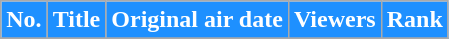<table class="wikitable plainrowheaders">
<tr>
<th scope="col" style="background-color: #1E90FF; color: #FFFFFF;">No.</th>
<th scope="col" style="background-color: #1E90FF; color: #FFFFFF;">Title</th>
<th scope="col" style="background-color: #1E90FF; color: #FFFFFF;">Original air date</th>
<th scope="col" style="background-color: #1E90FF; color: #FFFFFF;">Viewers</th>
<th scope="col" style="background-color: #1E90FF; color: #FFFFFF;">Rank<br><small></small></th>
</tr>
<tr>
</tr>
</table>
